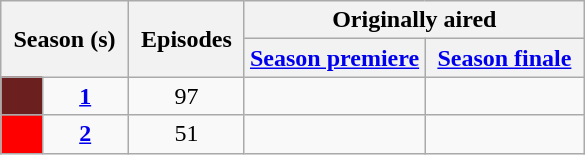<table class="wikitable" style="text-align: center;">
<tr>
<th style="padding: 0 8px;" colspan="2" rowspan="2">Season (s)</th>
<th style="padding: 0 8px;" rowspan="2">Episodes</th>
<th colspan="2">Originally aired</th>
</tr>
<tr>
<th><a href='#'>Season premiere</a></th>
<th style="padding: 0 8px;"><a href='#'>Season finale</a></th>
</tr>
<tr>
<td style="background:#6c1f1f;"></td>
<td><strong><a href='#'>1</a></strong></td>
<td>97</td>
<td style="padding: 0 8px;"></td>
<td style="padding: 0 8px;"></td>
</tr>
<tr>
<td style="background:#FF0000;"></td>
<td><strong><a href='#'>2</a></strong></td>
<td>51</td>
<td style="padding: 0 8px;"></td>
<td style="padding: 0 8px;"></td>
</tr>
</table>
